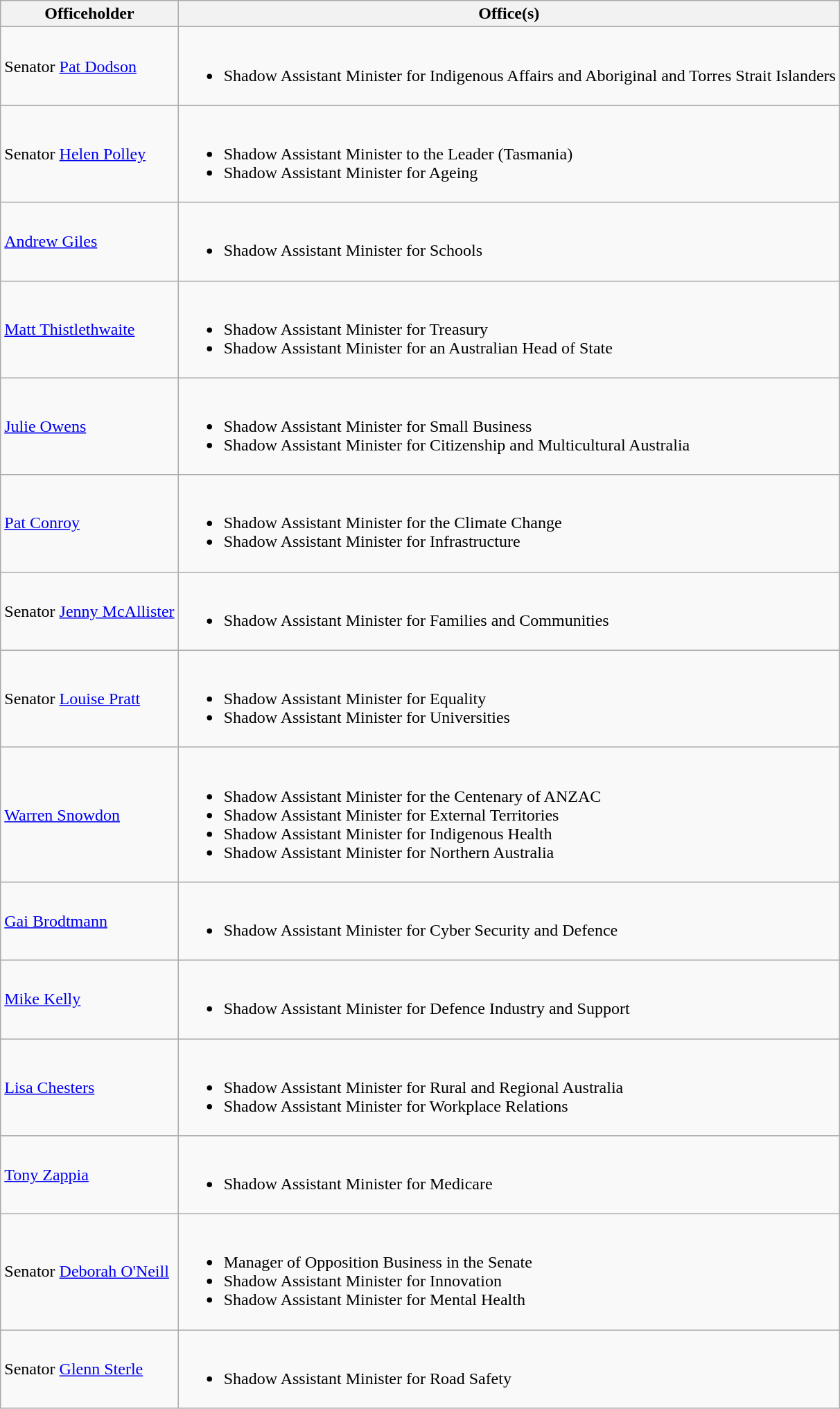<table class="wikitable">
<tr>
<th>Officeholder</th>
<th>Office(s)</th>
</tr>
<tr>
<td>Senator <a href='#'>Pat Dodson</a></td>
<td><br><ul><li>Shadow Assistant Minister for Indigenous Affairs and Aboriginal and Torres Strait Islanders</li></ul></td>
</tr>
<tr>
<td>Senator <a href='#'>Helen Polley</a></td>
<td><br><ul><li>Shadow Assistant Minister to the Leader (Tasmania)</li><li>Shadow Assistant Minister for Ageing</li></ul></td>
</tr>
<tr>
<td><a href='#'>Andrew Giles</a> </td>
<td><br><ul><li>Shadow Assistant Minister for Schools</li></ul></td>
</tr>
<tr>
<td><a href='#'>Matt Thistlethwaite</a> </td>
<td><br><ul><li>Shadow Assistant Minister for Treasury</li><li>Shadow Assistant Minister for an Australian Head of State</li></ul></td>
</tr>
<tr>
<td><a href='#'>Julie Owens</a> </td>
<td><br><ul><li>Shadow Assistant Minister for Small Business</li><li>Shadow Assistant Minister for Citizenship and Multicultural Australia</li></ul></td>
</tr>
<tr>
<td><a href='#'>Pat Conroy</a> </td>
<td><br><ul><li>Shadow Assistant Minister for the Climate Change</li><li>Shadow Assistant Minister for Infrastructure</li></ul></td>
</tr>
<tr>
<td>Senator <a href='#'>Jenny McAllister</a></td>
<td><br><ul><li>Shadow Assistant Minister for Families and Communities</li></ul></td>
</tr>
<tr>
<td>Senator <a href='#'>Louise Pratt</a></td>
<td><br><ul><li>Shadow Assistant Minister for Equality</li><li>Shadow Assistant Minister for Universities</li></ul></td>
</tr>
<tr>
<td><a href='#'>Warren Snowdon</a> </td>
<td><br><ul><li>Shadow Assistant Minister for the Centenary of ANZAC</li><li>Shadow Assistant Minister for External Territories</li><li>Shadow Assistant Minister for Indigenous Health</li><li>Shadow Assistant Minister for Northern Australia</li></ul></td>
</tr>
<tr>
<td><a href='#'>Gai Brodtmann</a> </td>
<td><br><ul><li>Shadow Assistant Minister for Cyber Security and Defence</li></ul></td>
</tr>
<tr>
<td><a href='#'>Mike Kelly</a> </td>
<td><br><ul><li>Shadow Assistant Minister for Defence Industry and Support</li></ul></td>
</tr>
<tr>
<td><a href='#'>Lisa Chesters</a> </td>
<td><br><ul><li>Shadow Assistant Minister for Rural and Regional Australia</li><li>Shadow Assistant Minister for Workplace Relations</li></ul></td>
</tr>
<tr>
<td><a href='#'>Tony Zappia</a> </td>
<td><br><ul><li>Shadow Assistant Minister for Medicare</li></ul></td>
</tr>
<tr>
<td>Senator <a href='#'>Deborah O'Neill</a></td>
<td><br><ul><li>Manager of Opposition Business in the Senate</li><li>Shadow Assistant Minister for Innovation</li><li>Shadow Assistant Minister for Mental Health</li></ul></td>
</tr>
<tr>
<td>Senator <a href='#'>Glenn Sterle</a></td>
<td><br><ul><li>Shadow Assistant Minister for Road Safety</li></ul></td>
</tr>
</table>
